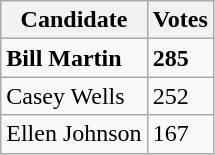<table class="wikitable">
<tr>
<th>Candidate</th>
<th>Votes</th>
</tr>
<tr>
<td><strong>Bill Martin</strong></td>
<td><strong>285</strong></td>
</tr>
<tr>
<td>Casey Wells</td>
<td>252</td>
</tr>
<tr>
<td>Ellen Johnson</td>
<td>167</td>
</tr>
</table>
